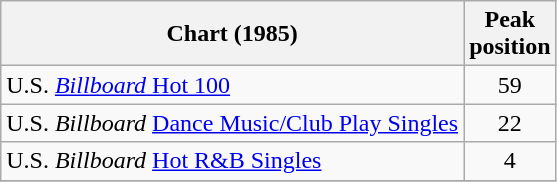<table class="wikitable sortable">
<tr>
<th>Chart (1985)</th>
<th>Peak<br>position</th>
</tr>
<tr>
<td>U.S. <a href='#'><em>Billboard</em> Hot 100</a></td>
<td align="center">59</td>
</tr>
<tr>
<td>U.S. <em>Billboard</em> <a href='#'>Dance Music/Club Play Singles</a></td>
<td align="center">22</td>
</tr>
<tr>
<td>U.S. <em>Billboard</em> <a href='#'>Hot R&B Singles</a></td>
<td align="center">4</td>
</tr>
<tr>
</tr>
</table>
